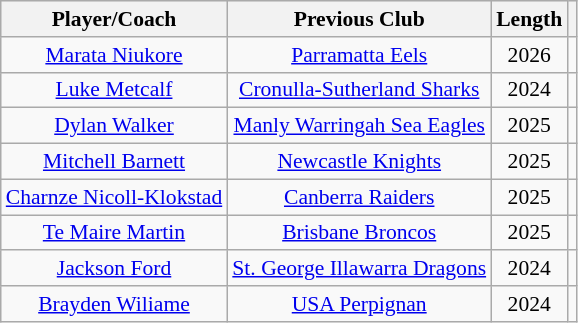<table class="wikitable sortable" style="text-align: center; font-size:90%">
<tr style="background:#efefef;">
<th>Player/Coach</th>
<th>Previous Club</th>
<th>Length</th>
<th></th>
</tr>
<tr>
<td><a href='#'>Marata Niukore</a></td>
<td><a href='#'>Parramatta Eels</a></td>
<td>2026</td>
<td></td>
</tr>
<tr>
<td><a href='#'>Luke Metcalf</a></td>
<td><a href='#'>Cronulla-Sutherland Sharks</a></td>
<td>2024</td>
<td></td>
</tr>
<tr>
<td><a href='#'>Dylan Walker</a></td>
<td><a href='#'>Manly Warringah Sea Eagles</a></td>
<td>2025</td>
<td></td>
</tr>
<tr>
<td><a href='#'>Mitchell Barnett</a></td>
<td><a href='#'>Newcastle Knights</a></td>
<td>2025</td>
<td></td>
</tr>
<tr>
<td><a href='#'>Charnze Nicoll-Klokstad</a></td>
<td><a href='#'>Canberra Raiders</a></td>
<td>2025</td>
<td></td>
</tr>
<tr>
<td><a href='#'>Te Maire Martin</a></td>
<td><a href='#'>Brisbane Broncos</a></td>
<td>2025</td>
<td></td>
</tr>
<tr>
<td><a href='#'>Jackson Ford</a></td>
<td><a href='#'>St. George Illawarra Dragons</a></td>
<td>2024</td>
<td></td>
</tr>
<tr>
<td><a href='#'>Brayden Wiliame</a></td>
<td><a href='#'>USA Perpignan</a></td>
<td>2024</td>
<td></td>
</tr>
</table>
